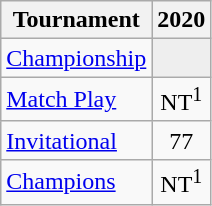<table class="wikitable" style="text-align:center;">
<tr>
<th>Tournament</th>
<th>2020</th>
</tr>
<tr>
<td align="left"><a href='#'>Championship</a></td>
<td style="background:#eeeeee;"></td>
</tr>
<tr>
<td align="left"><a href='#'>Match Play</a></td>
<td>NT<sup>1</sup></td>
</tr>
<tr>
<td align="left"><a href='#'>Invitational</a></td>
<td>77</td>
</tr>
<tr>
<td align="left"><a href='#'>Champions</a></td>
<td>NT<sup>1</sup></td>
</tr>
</table>
